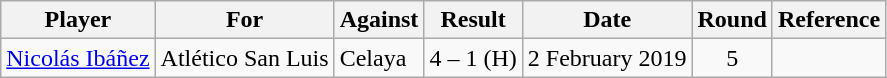<table class="wikitable sortable">
<tr>
<th>Player</th>
<th>For</th>
<th>Against</th>
<th>Result</th>
<th>Date</th>
<th>Round</th>
<th>Reference</th>
</tr>
<tr>
<td> <a href='#'>Nicolás Ibáñez</a></td>
<td>Atlético San Luis</td>
<td>Celaya</td>
<td align=center>4 – 1 (H)</td>
<td>2 February 2019</td>
<td align=center>5</td>
<td align=center></td>
</tr>
</table>
